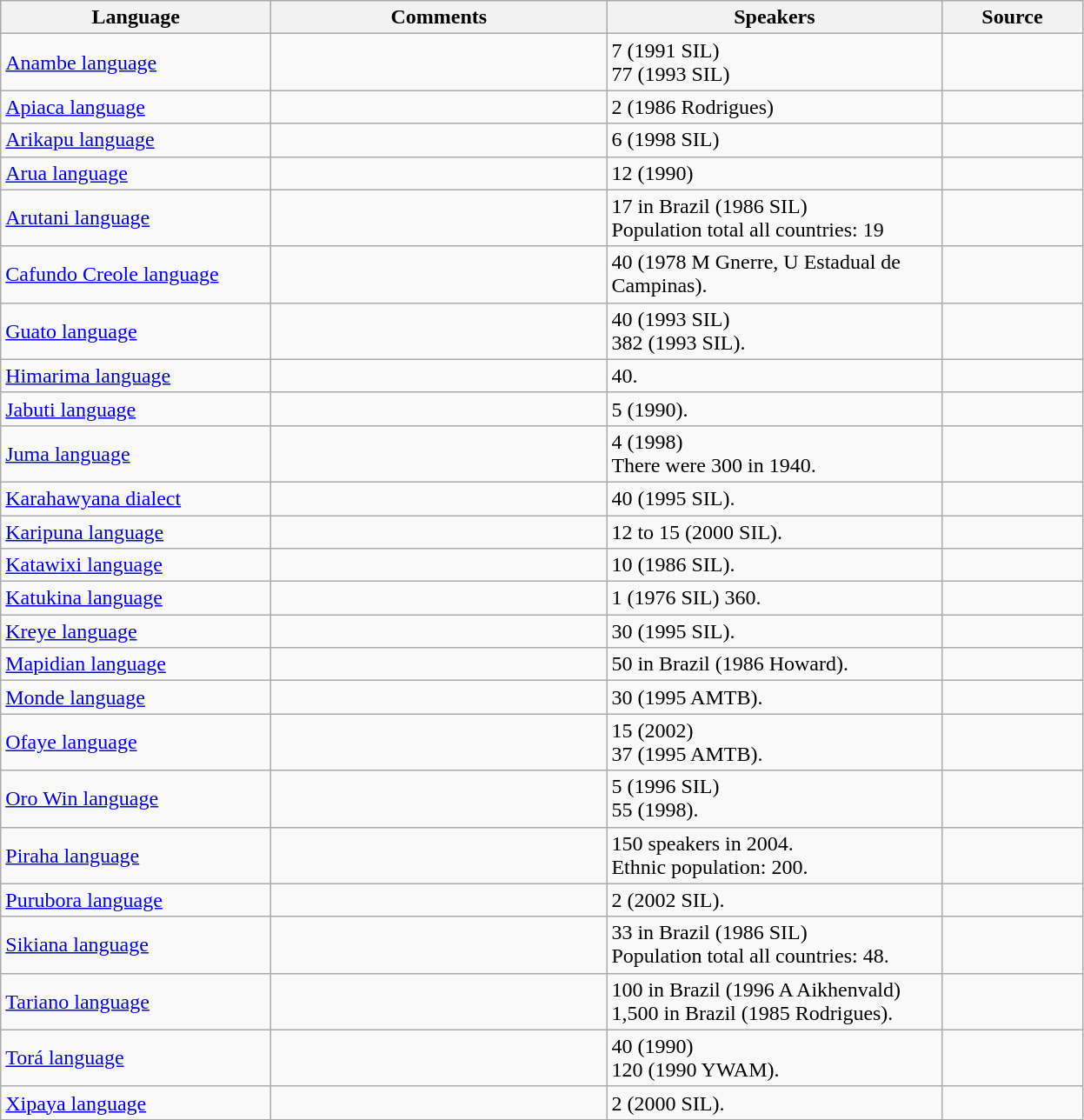<table class="wikitable">
<tr>
<th width=200pt>Language</th>
<th width=250pt>Comments</th>
<th width=250pt>Speakers</th>
<th width=100pt>Source</th>
</tr>
<tr>
<td><a href='#'>Anambe language</a></td>
<td></td>
<td>7 (1991 SIL)<br>77 (1993 SIL)</td>
<td></td>
</tr>
<tr>
<td><a href='#'>Apiaca language</a></td>
<td></td>
<td>2 (1986 Rodrigues)</td>
<td></td>
</tr>
<tr>
<td><a href='#'>Arikapu language</a></td>
<td></td>
<td>6 (1998 SIL)</td>
<td></td>
</tr>
<tr>
<td><a href='#'>Arua language</a></td>
<td></td>
<td>12 (1990)</td>
<td></td>
</tr>
<tr>
<td><a href='#'>Arutani language</a></td>
<td></td>
<td>17 in Brazil (1986 SIL)<br>Population total all countries: 19</td>
<td></td>
</tr>
<tr>
<td><a href='#'>Cafundo Creole language</a></td>
<td></td>
<td>40 (1978 M Gnerre, U Estadual de Campinas).</td>
<td></td>
</tr>
<tr>
<td><a href='#'>Guato language</a></td>
<td></td>
<td>40 (1993 SIL)<br>382 (1993 SIL).</td>
<td></td>
</tr>
<tr>
<td><a href='#'>Himarima language</a></td>
<td></td>
<td>40.</td>
<td></td>
</tr>
<tr>
<td><a href='#'>Jabuti language</a></td>
<td></td>
<td>5 (1990).</td>
<td></td>
</tr>
<tr>
<td><a href='#'>Juma language</a></td>
<td></td>
<td>4 (1998)<br>There were 300 in 1940.</td>
<td></td>
</tr>
<tr>
<td><a href='#'>Karahawyana dialect</a></td>
<td></td>
<td>40 (1995 SIL).</td>
<td></td>
</tr>
<tr>
<td><a href='#'>Karipuna language</a></td>
<td></td>
<td>12 to 15 (2000 SIL).</td>
<td></td>
</tr>
<tr>
<td><a href='#'>Katawixi language</a></td>
<td></td>
<td>10 (1986 SIL).</td>
<td></td>
</tr>
<tr>
<td><a href='#'>Katukina language</a></td>
<td></td>
<td>1 (1976 SIL) 360.</td>
<td></td>
</tr>
<tr>
<td><a href='#'>Kreye language</a></td>
<td></td>
<td>30 (1995 SIL).</td>
<td></td>
</tr>
<tr>
<td><a href='#'>Mapidian language</a></td>
<td></td>
<td>50 in Brazil (1986 Howard).</td>
<td></td>
</tr>
<tr>
<td><a href='#'>Monde language</a></td>
<td></td>
<td>30 (1995 AMTB).</td>
<td></td>
</tr>
<tr>
<td><a href='#'>Ofaye language</a></td>
<td></td>
<td>15 (2002)<br>37 (1995 AMTB).</td>
<td></td>
</tr>
<tr>
<td><a href='#'>Oro Win language</a></td>
<td></td>
<td>5 (1996 SIL)<br>55 (1998).</td>
<td></td>
</tr>
<tr>
<td><a href='#'>Piraha language</a></td>
<td></td>
<td>150 speakers in 2004.<br>Ethnic population: 200.</td>
<td> </td>
</tr>
<tr>
<td><a href='#'>Purubora language</a></td>
<td></td>
<td>2 (2002 SIL).</td>
<td></td>
</tr>
<tr>
<td><a href='#'>Sikiana language</a></td>
<td></td>
<td>33 in Brazil (1986 SIL)<br>Population total all countries: 48.</td>
<td></td>
</tr>
<tr>
<td><a href='#'>Tariano language</a></td>
<td></td>
<td>100 in Brazil (1996 A Aikhenvald)<br>1,500 in Brazil (1985 Rodrigues).</td>
<td></td>
</tr>
<tr>
<td><a href='#'>Torá language</a></td>
<td></td>
<td>40 (1990)<br>120 (1990 YWAM).</td>
<td></td>
</tr>
<tr>
<td><a href='#'>Xipaya language</a></td>
<td></td>
<td>2 (2000 SIL).</td>
<td></td>
</tr>
<tr>
</tr>
</table>
